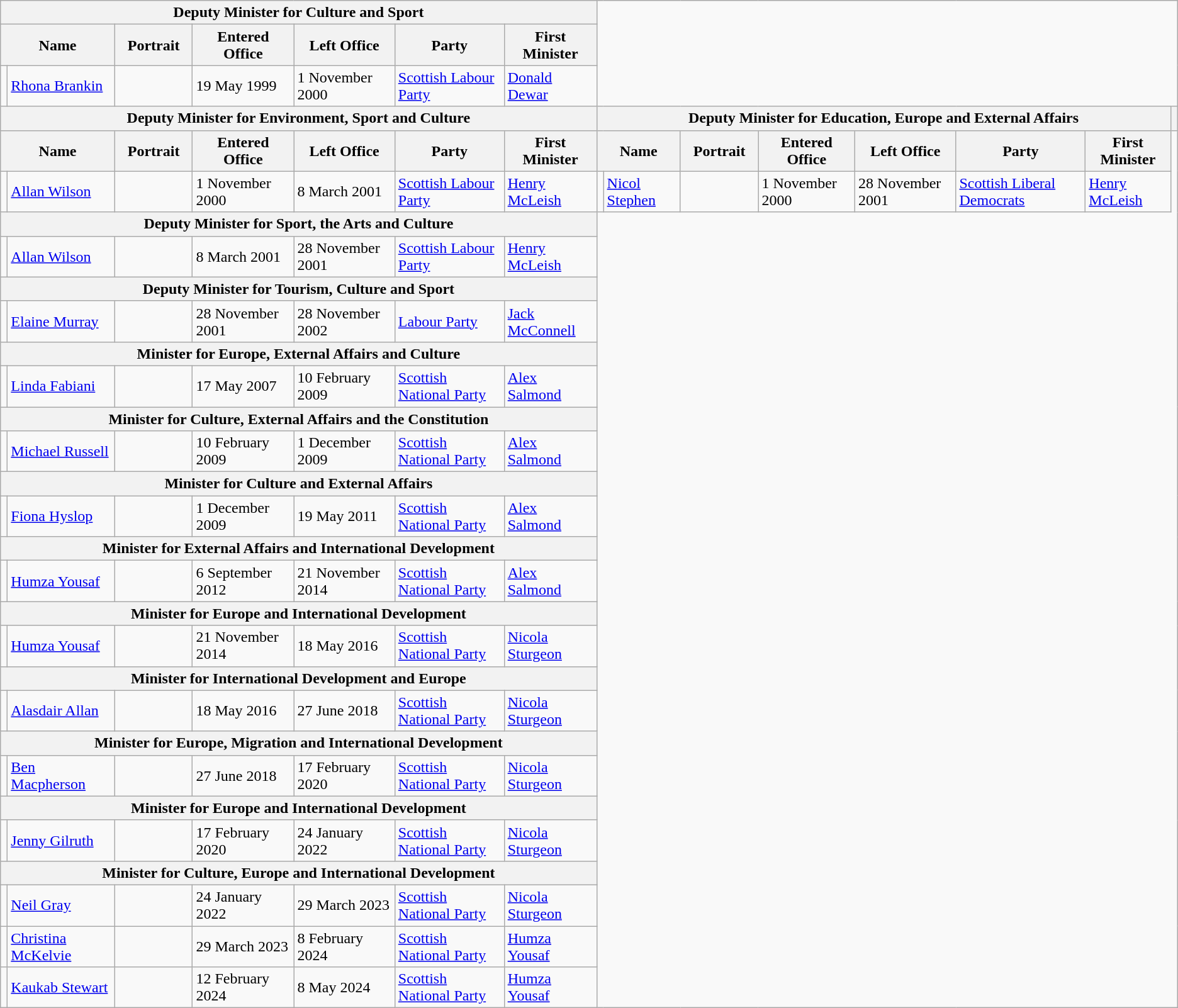<table class="wikitable" style="margin: 0 0 0 1em; background: #f9f9f9; border: 1px #aaaaaa solid; border-collapse: collapse; ">
<tr>
<th colspan="7">Deputy Minister for Culture and Sport</th>
</tr>
<tr>
<th colspan="2">Name</th>
<th width=75>Portrait</th>
<th>Entered Office</th>
<th>Left Office</th>
<th>Party</th>
<th>First Minister</th>
</tr>
<tr>
<td></td>
<td><a href='#'>Rhona Brankin</a></td>
<td></td>
<td>19 May 1999</td>
<td>1 November 2000</td>
<td><a href='#'>Scottish Labour Party</a></td>
<td><a href='#'>Donald Dewar</a></td>
</tr>
<tr>
<th colspan="7">Deputy Minister for Environment, Sport and Culture</th>
<th colspan=7>Deputy Minister for Education, Europe and External Affairs</th>
<th colspan=7></th>
</tr>
<tr>
<th colspan="2">Name</th>
<th width=75>Portrait</th>
<th>Entered Office</th>
<th>Left Office</th>
<th>Party</th>
<th>First Minister</th>
<th colspan="2">Name</th>
<th width=75>Portrait</th>
<th>Entered Office</th>
<th>Left Office</th>
<th>Party</th>
<th>First Minister</th>
</tr>
<tr>
<td></td>
<td><a href='#'>Allan Wilson</a></td>
<td></td>
<td>1 November 2000</td>
<td>8 March 2001</td>
<td><a href='#'>Scottish Labour Party</a></td>
<td><a href='#'>Henry McLeish</a></td>
<td></td>
<td><a href='#'>Nicol Stephen</a></td>
<td></td>
<td>1 November 2000</td>
<td>28 November 2001</td>
<td><a href='#'>Scottish Liberal Democrats</a></td>
<td><a href='#'>Henry McLeish</a></td>
</tr>
<tr>
<th colspan="7">Deputy Minister for Sport, the Arts and Culture</th>
</tr>
<tr>
<td></td>
<td><a href='#'>Allan Wilson</a></td>
<td></td>
<td>8 March 2001</td>
<td>28 November 2001</td>
<td><a href='#'>Scottish Labour Party</a></td>
<td><a href='#'>Henry McLeish</a></td>
</tr>
<tr>
<th colspan="7">Deputy Minister for Tourism, Culture and Sport</th>
</tr>
<tr>
<td></td>
<td><a href='#'>Elaine Murray</a></td>
<td></td>
<td>28 November 2001</td>
<td>28 November 2002</td>
<td><a href='#'>Labour Party</a></td>
<td><a href='#'>Jack McConnell</a></td>
</tr>
<tr>
<th colspan="7">Minister for Europe, External Affairs and Culture</th>
</tr>
<tr>
<td></td>
<td><a href='#'>Linda Fabiani</a></td>
<td></td>
<td>17 May 2007</td>
<td>10 February 2009</td>
<td><a href='#'>Scottish National Party</a></td>
<td><a href='#'>Alex Salmond</a></td>
</tr>
<tr>
<th colspan="7">Minister for Culture, External Affairs and the Constitution</th>
</tr>
<tr>
<td></td>
<td><a href='#'>Michael Russell</a></td>
<td></td>
<td>10 February 2009</td>
<td>1 December 2009</td>
<td><a href='#'>Scottish National Party</a></td>
<td><a href='#'>Alex Salmond</a></td>
</tr>
<tr>
<th colspan="7">Minister for Culture and External Affairs</th>
</tr>
<tr>
<td></td>
<td><a href='#'>Fiona Hyslop</a></td>
<td></td>
<td>1 December 2009</td>
<td>19 May 2011</td>
<td><a href='#'>Scottish National Party</a></td>
<td><a href='#'>Alex Salmond</a></td>
</tr>
<tr>
<th colspan="7">Minister for External Affairs and International Development</th>
</tr>
<tr>
<td></td>
<td><a href='#'>Humza Yousaf</a></td>
<td></td>
<td>6 September 2012</td>
<td>21 November 2014</td>
<td><a href='#'>Scottish National Party</a></td>
<td><a href='#'>Alex Salmond</a></td>
</tr>
<tr>
<th colspan="7">Minister for Europe and International Development</th>
</tr>
<tr>
<td></td>
<td><a href='#'>Humza Yousaf</a></td>
<td></td>
<td>21 November 2014</td>
<td>18 May 2016</td>
<td><a href='#'>Scottish National Party</a></td>
<td><a href='#'>Nicola Sturgeon</a></td>
</tr>
<tr>
<th colspan="7">Minister for International Development and Europe</th>
</tr>
<tr>
<td></td>
<td><a href='#'>Alasdair Allan</a></td>
<td></td>
<td>18 May 2016</td>
<td>27 June 2018</td>
<td><a href='#'>Scottish National Party</a></td>
<td><a href='#'>Nicola Sturgeon</a></td>
</tr>
<tr>
<th colspan="7">Minister for Europe, Migration and International Development</th>
</tr>
<tr>
<td></td>
<td><a href='#'>Ben Macpherson</a></td>
<td></td>
<td>27 June 2018</td>
<td>17 February 2020</td>
<td><a href='#'>Scottish National Party</a></td>
<td><a href='#'>Nicola Sturgeon</a></td>
</tr>
<tr>
<th colspan="7">Minister for Europe and International Development</th>
</tr>
<tr>
<td></td>
<td><a href='#'>Jenny Gilruth</a></td>
<td></td>
<td>17 February 2020</td>
<td>24 January 2022</td>
<td><a href='#'>Scottish National Party</a></td>
<td><a href='#'>Nicola Sturgeon</a></td>
</tr>
<tr>
<th colspan="7">Minister for Culture, Europe and International Development</th>
</tr>
<tr>
<td></td>
<td><a href='#'>Neil Gray</a></td>
<td></td>
<td>24 January 2022</td>
<td>29 March 2023</td>
<td><a href='#'>Scottish National Party</a></td>
<td><a href='#'>Nicola Sturgeon</a></td>
</tr>
<tr>
<td></td>
<td><a href='#'>Christina McKelvie</a></td>
<td></td>
<td>29 March 2023</td>
<td>8 February 2024</td>
<td><a href='#'>Scottish National Party</a></td>
<td><a href='#'>Humza Yousaf</a></td>
</tr>
<tr>
<td></td>
<td><a href='#'>Kaukab Stewart</a></td>
<td></td>
<td>12 February 2024</td>
<td>8 May 2024</td>
<td><a href='#'>Scottish National Party</a></td>
<td><a href='#'>Humza Yousaf</a></td>
</tr>
</table>
